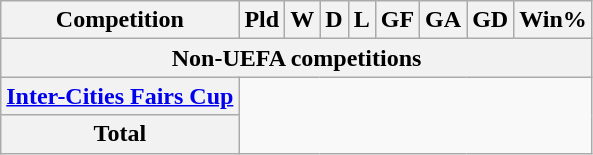<table class="wikitable plainrowheaders" style="text-align:center">
<tr>
<th scope="col">Competition</th>
<th scope="col">Pld</th>
<th scope="col">W</th>
<th scope="col">D</th>
<th scope="col">L</th>
<th scope="col">GF</th>
<th scope="col">GA</th>
<th scope="col">GD</th>
<th scope="col">Win%</th>
</tr>
<tr>
<th colspan="9">Non-UEFA competitions</th>
</tr>
<tr>
<th scope=row><a href='#'>Inter-Cities Fairs Cup</a><br></th>
</tr>
<tr>
<th>Total<br></th>
</tr>
</table>
